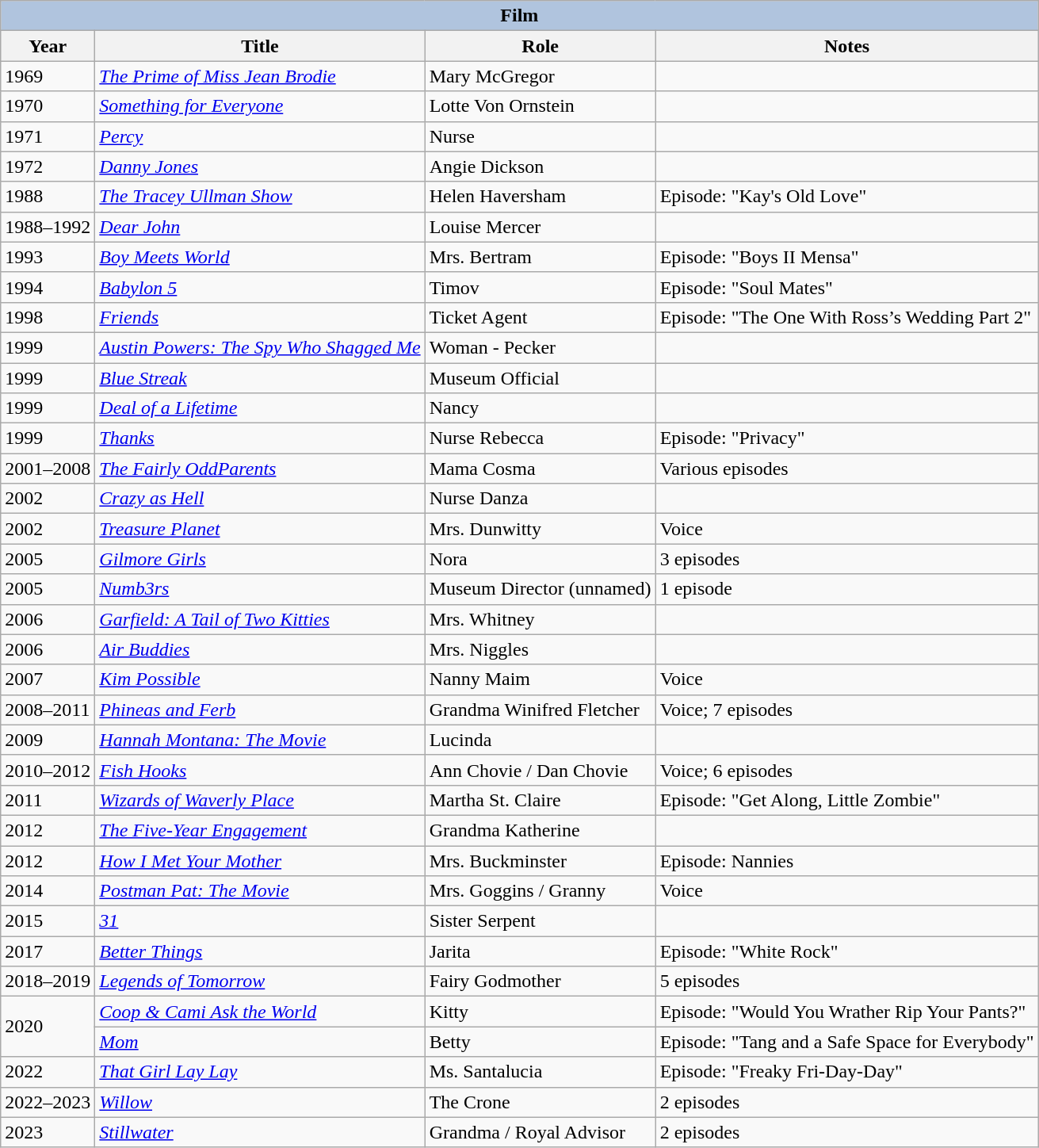<table class="wikitable">
<tr>
<th colspan="4" style="background: LightSteelBlue;">Film</th>
</tr>
<tr>
<th>Year</th>
<th>Title</th>
<th>Role</th>
<th>Notes</th>
</tr>
<tr>
<td>1969</td>
<td><em><a href='#'>The Prime of Miss Jean Brodie</a></em></td>
<td>Mary McGregor</td>
<td></td>
</tr>
<tr>
<td>1970</td>
<td><em><a href='#'>Something for Everyone</a></em></td>
<td>Lotte Von Ornstein</td>
<td></td>
</tr>
<tr>
<td>1971</td>
<td><em><a href='#'>Percy</a></em></td>
<td>Nurse</td>
<td></td>
</tr>
<tr>
<td>1972</td>
<td><em><a href='#'>Danny Jones</a></em></td>
<td>Angie Dickson</td>
<td></td>
</tr>
<tr>
<td>1988</td>
<td><em><a href='#'>The Tracey Ullman Show</a></em></td>
<td>Helen Haversham</td>
<td>Episode: "Kay's Old Love"</td>
</tr>
<tr>
<td>1988–1992</td>
<td><em><a href='#'>Dear John</a></em></td>
<td>Louise Mercer</td>
<td></td>
</tr>
<tr>
<td>1993</td>
<td><em><a href='#'>Boy Meets World</a></em></td>
<td>Mrs. Bertram</td>
<td>Episode: "Boys II Mensa"</td>
</tr>
<tr>
<td>1994</td>
<td><em><a href='#'>Babylon 5</a></em></td>
<td>Timov</td>
<td>Episode: "Soul Mates"</td>
</tr>
<tr>
<td>1998</td>
<td><em><a href='#'>Friends</a></em></td>
<td>Ticket Agent</td>
<td>Episode: "The One With Ross’s Wedding Part 2"</td>
</tr>
<tr>
<td>1999</td>
<td><em><a href='#'>Austin Powers: The Spy Who Shagged Me</a></em></td>
<td>Woman - Pecker</td>
<td></td>
</tr>
<tr>
<td>1999</td>
<td><em><a href='#'>Blue Streak</a></em></td>
<td>Museum Official</td>
<td></td>
</tr>
<tr>
<td>1999</td>
<td><em><a href='#'>Deal of a Lifetime</a></em></td>
<td>Nancy</td>
<td></td>
</tr>
<tr>
<td>1999</td>
<td><em><a href='#'>Thanks</a></em></td>
<td>Nurse Rebecca</td>
<td>Episode: "Privacy"</td>
</tr>
<tr>
<td>2001–2008</td>
<td><em><a href='#'>The Fairly OddParents</a></em></td>
<td>Mama Cosma</td>
<td>Various episodes</td>
</tr>
<tr>
<td>2002</td>
<td><em><a href='#'>Crazy as Hell</a></em></td>
<td>Nurse Danza</td>
<td></td>
</tr>
<tr>
<td>2002</td>
<td><em><a href='#'>Treasure Planet</a></em></td>
<td>Mrs. Dunwitty</td>
<td>Voice</td>
</tr>
<tr>
<td>2005</td>
<td><em><a href='#'>Gilmore Girls</a></em></td>
<td>Nora</td>
<td>3 episodes</td>
</tr>
<tr>
<td>2005</td>
<td><em><a href='#'>Numb3rs</a></em></td>
<td>Museum Director (unnamed)</td>
<td>1 episode</td>
</tr>
<tr>
<td>2006</td>
<td><em><a href='#'>Garfield: A Tail of Two Kitties</a></em></td>
<td>Mrs. Whitney</td>
<td></td>
</tr>
<tr>
<td>2006</td>
<td><em><a href='#'>Air Buddies</a></em></td>
<td>Mrs. Niggles</td>
<td></td>
</tr>
<tr>
<td>2007</td>
<td><em><a href='#'>Kim Possible</a></em></td>
<td>Nanny Maim</td>
<td>Voice</td>
</tr>
<tr>
<td>2008–2011</td>
<td><em><a href='#'>Phineas and Ferb</a></em></td>
<td>Grandma Winifred Fletcher</td>
<td>Voice; 7 episodes</td>
</tr>
<tr>
<td>2009</td>
<td><em><a href='#'>Hannah Montana: The Movie</a></em></td>
<td>Lucinda</td>
<td></td>
</tr>
<tr>
<td>2010–2012</td>
<td><em><a href='#'>Fish Hooks</a></em></td>
<td>Ann Chovie / Dan Chovie</td>
<td>Voice; 6 episodes</td>
</tr>
<tr>
<td>2011</td>
<td><em><a href='#'>Wizards of Waverly Place</a></em></td>
<td>Martha St. Claire</td>
<td>Episode: "Get Along, Little Zombie"</td>
</tr>
<tr>
<td>2012</td>
<td><em><a href='#'>The Five-Year Engagement</a></em></td>
<td>Grandma Katherine</td>
<td></td>
</tr>
<tr>
<td>2012</td>
<td><em><a href='#'>How I Met Your Mother</a></em></td>
<td>Mrs. Buckminster</td>
<td>Episode: Nannies</td>
</tr>
<tr>
<td>2014</td>
<td><em><a href='#'>Postman Pat: The Movie</a></em></td>
<td>Mrs. Goggins / Granny</td>
<td>Voice</td>
</tr>
<tr>
<td>2015</td>
<td><em><a href='#'>31</a></em></td>
<td>Sister Serpent</td>
<td></td>
</tr>
<tr>
<td>2017</td>
<td><em><a href='#'>Better Things</a></em></td>
<td>Jarita</td>
<td>Episode: "White Rock"</td>
</tr>
<tr>
<td>2018–2019</td>
<td><em><a href='#'>Legends of Tomorrow</a></em></td>
<td>Fairy Godmother</td>
<td>5 episodes</td>
</tr>
<tr>
<td rowspan="2">2020</td>
<td><em><a href='#'>Coop & Cami Ask the World</a></em></td>
<td>Kitty</td>
<td>Episode: "Would You Wrather Rip Your Pants?"</td>
</tr>
<tr>
<td><em><a href='#'>Mom</a></em></td>
<td>Betty</td>
<td>Episode: "Tang and a Safe Space for Everybody"</td>
</tr>
<tr>
<td>2022</td>
<td><em><a href='#'>That Girl Lay Lay</a></em></td>
<td>Ms. Santalucia</td>
<td>Episode: "Freaky Fri-Day-Day"</td>
</tr>
<tr>
<td>2022–2023</td>
<td><em><a href='#'>Willow</a></em></td>
<td>The Crone</td>
<td>2 episodes</td>
</tr>
<tr>
<td>2023</td>
<td><em><a href='#'>Stillwater</a></em></td>
<td>Grandma / Royal Advisor</td>
<td>2 episodes</td>
</tr>
</table>
